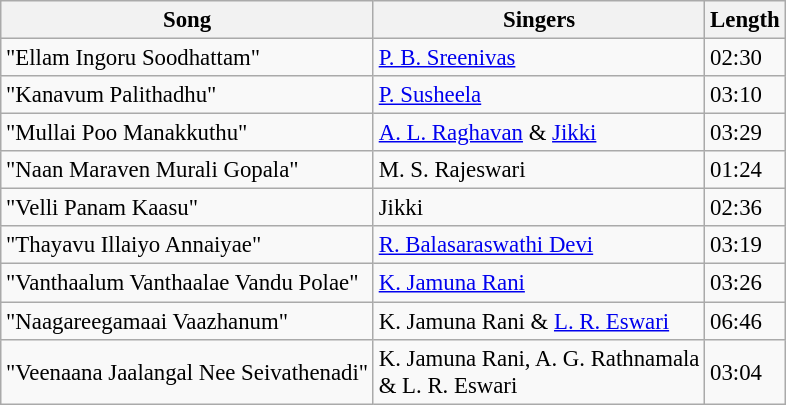<table class="wikitable" style="font-size:95%;">
<tr>
<th>Song</th>
<th>Singers</th>
<th>Length</th>
</tr>
<tr>
<td>"Ellam Ingoru Soodhattam"</td>
<td><a href='#'>P. B. Sreenivas</a></td>
<td>02:30</td>
</tr>
<tr>
<td>"Kanavum Palithadhu"</td>
<td><a href='#'>P. Susheela</a></td>
<td>03:10</td>
</tr>
<tr>
<td>"Mullai Poo Manakkuthu"</td>
<td><a href='#'>A. L. Raghavan</a> & <a href='#'>Jikki</a></td>
<td>03:29</td>
</tr>
<tr>
<td>"Naan Maraven Murali Gopala"</td>
<td>M. S. Rajeswari</td>
<td>01:24</td>
</tr>
<tr>
<td>"Velli Panam Kaasu"</td>
<td>Jikki</td>
<td>02:36</td>
</tr>
<tr>
<td>"Thayavu Illaiyo Annaiyae"</td>
<td><a href='#'>R. Balasaraswathi Devi</a></td>
<td>03:19</td>
</tr>
<tr>
<td>"Vanthaalum Vanthaalae Vandu Polae"</td>
<td><a href='#'>K. Jamuna Rani</a></td>
<td>03:26</td>
</tr>
<tr>
<td>"Naagareegamaai Vaazhanum"</td>
<td>K. Jamuna Rani & <a href='#'>L. R. Eswari</a></td>
<td>06:46</td>
</tr>
<tr>
<td>"Veenaana Jaalangal Nee Seivathenadi"</td>
<td>K. Jamuna Rani, A. G. Rathnamala<br>& L. R. Eswari</td>
<td>03:04</td>
</tr>
</table>
